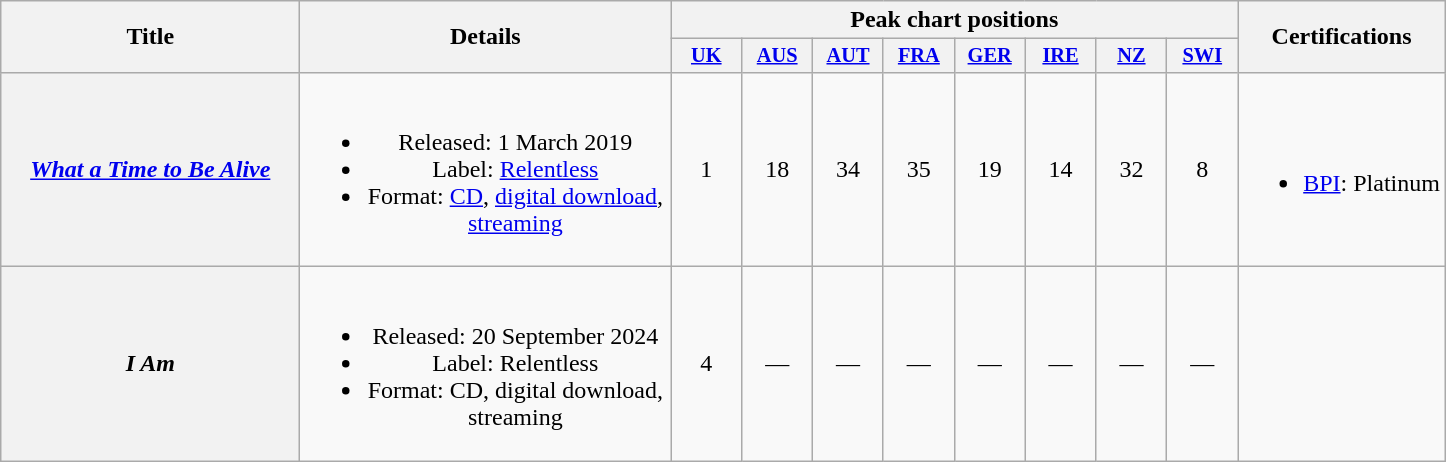<table class="wikitable plainrowheaders" style="text-align:center;">
<tr>
<th scope="col" rowspan="2" style="width:12em;">Title</th>
<th scope="col" rowspan="2" style="width:15em;">Details</th>
<th scope="col" colspan="8">Peak chart positions</th>
<th scope="col" rowspan="2">Certifications</th>
</tr>
<tr>
<th scope="col" style="width:3em;font-size:85%;"><a href='#'>UK</a><br></th>
<th scope="col" style="width:3em;font-size:85%;"><a href='#'>AUS</a><br></th>
<th scope="col" style="width:3em;font-size:85%;"><a href='#'>AUT</a><br></th>
<th scope="col" style="width:3em;font-size:85%;"><a href='#'>FRA</a><br></th>
<th scope="col" style="width:3em;font-size:85%;"><a href='#'>GER</a><br></th>
<th scope="col" style="width:3em;font-size:85%;"><a href='#'>IRE</a><br></th>
<th scope="col" style="width:3em;font-size:85%;"><a href='#'>NZ</a><br></th>
<th scope="col" style="width:3em;font-size:85%;"><a href='#'>SWI</a><br></th>
</tr>
<tr>
<th scope="row"><em><a href='#'>What a Time to Be Alive</a></em></th>
<td><br><ul><li>Released: 1 March 2019</li><li>Label: <a href='#'>Relentless</a></li><li>Format: <a href='#'>CD</a>, <a href='#'>digital download</a>, <a href='#'>streaming</a></li></ul></td>
<td>1</td>
<td>18</td>
<td>34</td>
<td>35</td>
<td>19</td>
<td>14</td>
<td>32</td>
<td>8</td>
<td><br><ul><li><a href='#'>BPI</a>: Platinum</li></ul></td>
</tr>
<tr>
<th scope="row"><em>I Am</em></th>
<td><br><ul><li>Released: 20 September 2024</li><li>Label: Relentless</li><li>Format: CD, digital download, streaming</li></ul></td>
<td>4</td>
<td>—</td>
<td>—</td>
<td>—</td>
<td>—</td>
<td>—</td>
<td>—</td>
<td>—</td>
<td></td>
</tr>
</table>
